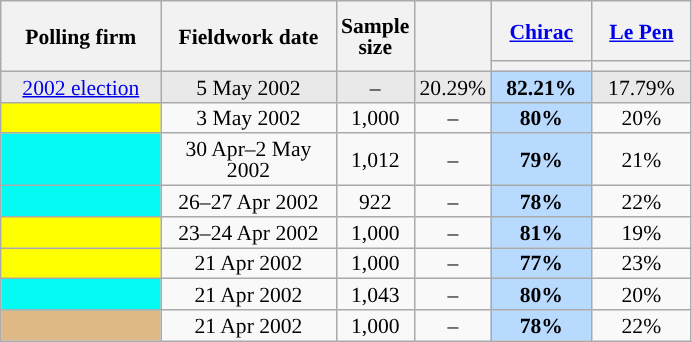<table class="wikitable sortable" style="text-align:center;font-size:90%;line-height:14px;">
<tr style="height:40px;">
<th style="width:100px;" rowspan="2">Polling firm</th>
<th style="width:110px;" rowspan="2">Fieldwork date</th>
<th style="width:35px;" rowspan="2">Sample<br>size</th>
<th style="width:30px;" rowspan="2"></th>
<th class="unsortable" style="width:60px;"><a href='#'>Chirac</a><br></th>
<th class="unsortable" style="width:60px;"><a href='#'>Le Pen</a><br></th>
</tr>
<tr>
<th style="background:"></th>
<th style="background:"></th>
</tr>
<tr style="background:#E9E9E9;">
<td><a href='#'>2002 election</a></td>
<td data-sort-value="2002-05-05">5 May 2002</td>
<td>–</td>
<td>20.29%</td>
<td style="background:#B9DAFF;"><strong>82.21%</strong></td>
<td>17.79%</td>
</tr>
<tr>
<td style="background:yellow;"></td>
<td data-sort-value="2002-05-03">3 May 2002</td>
<td>1,000</td>
<td>–</td>
<td style="background:#B9DAFF;"><strong>80%</strong></td>
<td>20%</td>
</tr>
<tr>
<td style="background:#04FBF4;"></td>
<td data-sort-value="2002-05-02">30 Apr–2 May 2002</td>
<td>1,012</td>
<td>–</td>
<td style="background:#B9DAFF;"><strong>79%</strong></td>
<td>21%</td>
</tr>
<tr>
<td style="background:#04FBF4;"></td>
<td data-sort-value="2002-04-27">26–27 Apr 2002</td>
<td>922</td>
<td>–</td>
<td style="background:#B9DAFF;"><strong>78%</strong></td>
<td>22%</td>
</tr>
<tr>
<td style="background:yellow;"></td>
<td data-sort-value="2002-04-24">23–24 Apr 2002</td>
<td>1,000</td>
<td>–</td>
<td style="background:#B9DAFF;"><strong>81%</strong></td>
<td>19%</td>
</tr>
<tr>
<td style="background:yellow;"></td>
<td data-sort-value="2002-04-21">21 Apr 2002</td>
<td>1,000</td>
<td>–</td>
<td style="background:#B9DAFF;"><strong>77%</strong></td>
<td>23%</td>
</tr>
<tr>
<td style="background:#04FBF4;"></td>
<td data-sort-value="2002-04-21">21 Apr 2002</td>
<td>1,043</td>
<td>–</td>
<td style="background:#B9DAFF;"><strong>80%</strong></td>
<td>20%</td>
</tr>
<tr>
<td style="background:burlywood;"></td>
<td data-sort-value="2002-04-21">21 Apr 2002</td>
<td>1,000</td>
<td>–</td>
<td style="background:#B9DAFF;"><strong>78%</strong></td>
<td>22%</td>
</tr>
</table>
